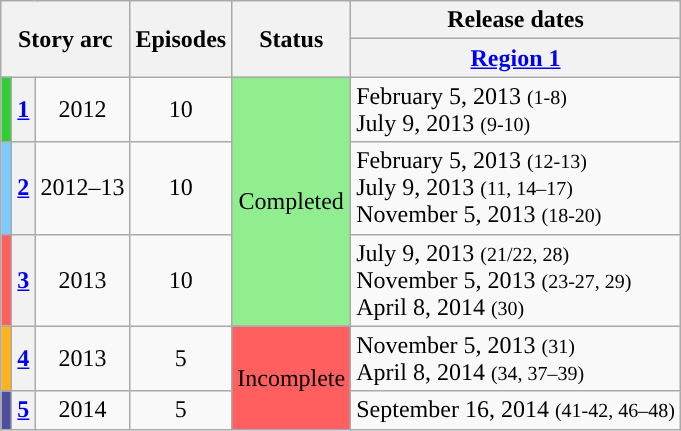<table class="wikitable">
<tr>
<th colspan=3 rowspan=2>Story arc</th>
<th rowspan=2>Episodes</th>
<th rowspan=2>Status</th>
<th colspan=2>Release dates</th>
</tr>
<tr>
<th><a href='#'>Region 1</a></th>
</tr>
<tr>
<th style="background:#32cd32"></th>
<th><a href='#'>1</a></th>
<td style="text-align: center">2012</td>
<td style="text-align: center">10</td>
<td rowspan=3 style="text-align: center; background:lightgreen">Completed</td>
<td>February 5, 2013 <small>(1-8)</small><br>July 9, 2013 <small>(9-10)</small></td>
</tr>
<tr>
<th style="background:#80C9FF"></th>
<th><a href='#'>2</a></th>
<td style="text-align: center">2012–13</td>
<td style="text-align: center">10</td>
<td>February 5, 2013 <small>(12-13)</small><br>July 9, 2013 <small>(11, 14–17)</small><br>November 5, 2013 <small>(18-20)</small></td>
</tr>
<tr>
<th style="background:#ff5f5f"></th>
<th><a href='#'>3</a></th>
<td style="text-align: center">2013</td>
<td style="text-align: center">10</td>
<td>July 9, 2013 <small>(21/22, 28)</small><br>November 5, 2013 <small>(23-27, 29)</small><br>April 8, 2014 <small>(30)</small></td>
</tr>
<tr>
<th style="background:#ffb31a"></th>
<th><a href='#'>4</a></th>
<td style="text-align: center">2013</td>
<td style="text-align: center">5</td>
<td rowspan=2 style="text-align: center; background:#ff5f5f">Incomplete</td>
<td>November 5, 2013 <small>(31)</small><br>April 8, 2014 <small>(34, 37–39)</small></td>
</tr>
<tr>
<th style="background:#4F4F9F"></th>
<th><a href='#'>5</a></th>
<td style="text-align: center">2014</td>
<td style="text-align: center">5</td>
<td>September 16, 2014 <small>(41-42, 46–48)</small></td>
</tr>
</table>
